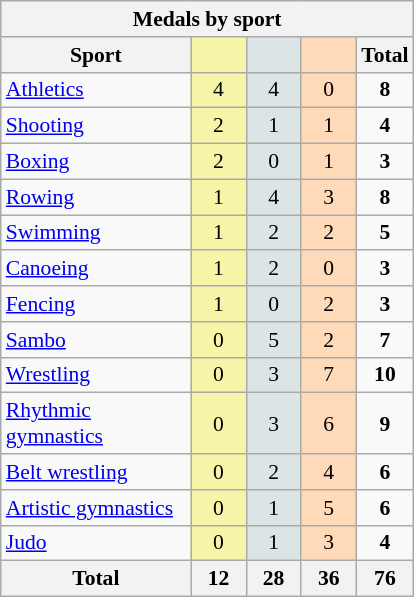<table class="wikitable" style="font-size:90%; text-align:center;">
<tr>
<th colspan=5>Medals by sport</th>
</tr>
<tr>
<th width=120>Sport</th>
<th scope="col" width=30 style="background:#F7F6A8;"></th>
<th scope="col" width=30 style="background:#DCE5E5;"></th>
<th scope="col" width=30 style="background:#FFDAB9;"></th>
<th width=30>Total</th>
</tr>
<tr>
<td align=left><a href='#'>Athletics</a></td>
<td style="background:#F7F6A8;">4</td>
<td style="background:#DCE5E5;">4</td>
<td style="background:#FFDAB9;">0</td>
<td><strong>8</strong></td>
</tr>
<tr>
<td align=left><a href='#'>Shooting</a></td>
<td style="background:#F7F6A8;">2</td>
<td style="background:#DCE5E5;">1</td>
<td style="background:#FFDAB9;">1</td>
<td><strong>4</strong></td>
</tr>
<tr>
<td align=left><a href='#'>Boxing</a></td>
<td style="background:#F7F6A8;">2</td>
<td style="background:#DCE5E5;">0</td>
<td style="background:#FFDAB9;">1</td>
<td><strong>3</strong></td>
</tr>
<tr>
<td align=left><a href='#'>Rowing</a></td>
<td style="background:#F7F6A8;">1</td>
<td style="background:#DCE5E5;">4</td>
<td style="background:#FFDAB9;">3</td>
<td><strong>8</strong></td>
</tr>
<tr>
<td align=left><a href='#'>Swimming</a></td>
<td style="background:#F7F6A8;">1</td>
<td style="background:#DCE5E5;">2</td>
<td style="background:#FFDAB9;">2</td>
<td><strong>5</strong></td>
</tr>
<tr>
<td align=left><a href='#'>Canoeing</a></td>
<td style="background:#F7F6A8;">1</td>
<td style="background:#DCE5E5;">2</td>
<td style="background:#FFDAB9;">0</td>
<td><strong>3</strong></td>
</tr>
<tr>
<td align=left><a href='#'>Fencing</a></td>
<td style="background:#F7F6A8;">1</td>
<td style="background:#DCE5E5;">0</td>
<td style="background:#FFDAB9;">2</td>
<td><strong>3</strong></td>
</tr>
<tr>
<td align=left><a href='#'>Sambo</a></td>
<td style="background:#F7F6A8;">0</td>
<td style="background:#DCE5E5;">5</td>
<td style="background:#FFDAB9;">2</td>
<td><strong>7</strong></td>
</tr>
<tr>
<td align=left><a href='#'>Wrestling</a></td>
<td style="background:#F7F6A8;">0</td>
<td style="background:#DCE5E5;">3</td>
<td style="background:#FFDAB9;">7</td>
<td><strong>10</strong></td>
</tr>
<tr>
<td align=left><a href='#'>Rhythmic gymnastics</a></td>
<td style="background:#F7F6A8;">0</td>
<td style="background:#DCE5E5;">3</td>
<td style="background:#FFDAB9;">6</td>
<td><strong>9</strong></td>
</tr>
<tr>
<td align=left><a href='#'>Belt wrestling</a></td>
<td style="background:#F7F6A8;">0</td>
<td style="background:#DCE5E5;">2</td>
<td style="background:#FFDAB9;">4</td>
<td><strong>6</strong></td>
</tr>
<tr>
<td align=left><a href='#'>Artistic gymnastics</a></td>
<td style="background:#F7F6A8;">0</td>
<td style="background:#DCE5E5;">1</td>
<td style="background:#FFDAB9;">5</td>
<td><strong>6</strong></td>
</tr>
<tr>
<td align=left><a href='#'>Judo</a></td>
<td style="background:#F7F6A8;">0</td>
<td style="background:#DCE5E5;">1</td>
<td style="background:#FFDAB9;">3</td>
<td><strong>4</strong></td>
</tr>
<tr class="sortbottom">
<th>Total</th>
<th>12</th>
<th>28</th>
<th>36</th>
<th>76</th>
</tr>
</table>
